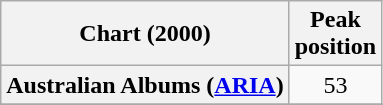<table class="wikitable sortable plainrowheaders" style="text-align:center">
<tr>
<th scope="col">Chart (2000)</th>
<th scope="col">Peak<br>position</th>
</tr>
<tr>
<th scope="row">Australian Albums (<a href='#'>ARIA</a>)</th>
<td>53</td>
</tr>
<tr>
</tr>
<tr>
</tr>
</table>
